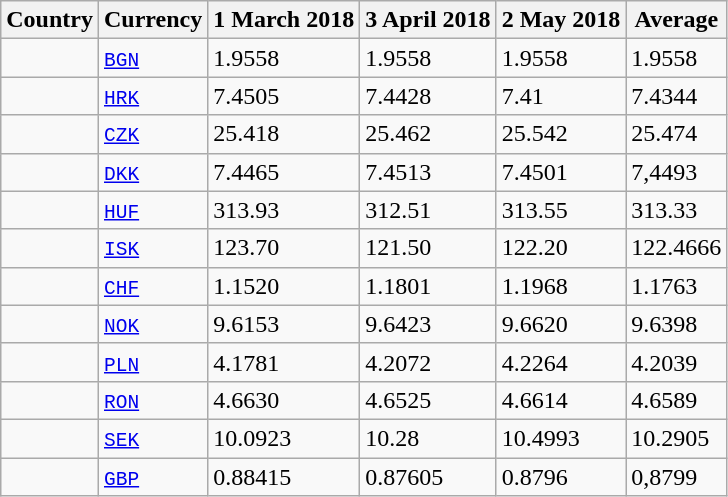<table class="wikitable mw-collapsible mw-collapsed">
<tr>
<th>Country</th>
<th>Currency</th>
<th>1 March 2018</th>
<th>3 April 2018</th>
<th>2 May 2018</th>
<th>Average</th>
</tr>
<tr>
<td></td>
<td><code><a href='#'>BGN</a></code></td>
<td>1.9558</td>
<td>1.9558</td>
<td>1.9558</td>
<td>1.9558</td>
</tr>
<tr>
<td></td>
<td><code><a href='#'>HRK</a></code></td>
<td>7.4505</td>
<td>7.4428</td>
<td>7.41</td>
<td>7.4344</td>
</tr>
<tr>
<td></td>
<td><code><a href='#'>CZK</a></code></td>
<td>25.418</td>
<td>25.462</td>
<td>25.542</td>
<td>25.474</td>
</tr>
<tr>
<td></td>
<td><code><a href='#'>DKK</a></code></td>
<td>7.4465</td>
<td>7.4513</td>
<td>7.4501</td>
<td>7,4493</td>
</tr>
<tr>
<td></td>
<td><code><a href='#'>HUF</a></code></td>
<td>313.93</td>
<td>312.51</td>
<td>313.55</td>
<td>313.33</td>
</tr>
<tr>
<td></td>
<td><code><a href='#'>ISK</a></code></td>
<td>123.70</td>
<td>121.50</td>
<td>122.20</td>
<td>122.4666</td>
</tr>
<tr>
<td></td>
<td><code><a href='#'>CHF</a></code></td>
<td>1.1520</td>
<td>1.1801</td>
<td>1.1968</td>
<td>1.1763</td>
</tr>
<tr>
<td></td>
<td><code><a href='#'>NOK</a></code></td>
<td>9.6153</td>
<td>9.6423</td>
<td>9.6620</td>
<td>9.6398</td>
</tr>
<tr>
<td></td>
<td><code><a href='#'>PLN</a></code></td>
<td>4.1781</td>
<td>4.2072</td>
<td>4.2264</td>
<td>4.2039</td>
</tr>
<tr>
<td></td>
<td><code><a href='#'>RON</a></code></td>
<td>4.6630</td>
<td>4.6525</td>
<td>4.6614</td>
<td>4.6589</td>
</tr>
<tr>
<td></td>
<td><code><a href='#'>SEK</a></code></td>
<td>10.0923</td>
<td>10.28</td>
<td>10.4993</td>
<td>10.2905</td>
</tr>
<tr>
<td></td>
<td><code><a href='#'>GBP</a></code></td>
<td>0.88415</td>
<td>0.87605</td>
<td>0.8796</td>
<td>0,8799</td>
</tr>
</table>
